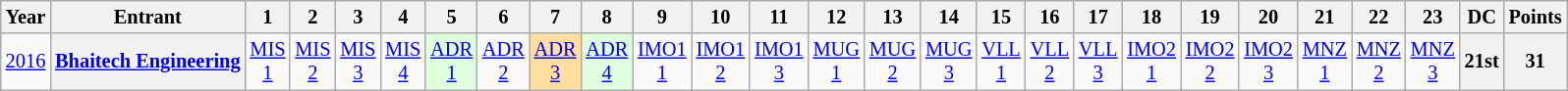<table class="wikitable" style="text-align:center; font-size:85%">
<tr>
<th>Year</th>
<th>Entrant</th>
<th>1</th>
<th>2</th>
<th>3</th>
<th>4</th>
<th>5</th>
<th>6</th>
<th>7</th>
<th>8</th>
<th>9</th>
<th>10</th>
<th>11</th>
<th>12</th>
<th>13</th>
<th>14</th>
<th>15</th>
<th>16</th>
<th>17</th>
<th>18</th>
<th>19</th>
<th>20</th>
<th>21</th>
<th>22</th>
<th>23</th>
<th>DC</th>
<th>Points</th>
</tr>
<tr>
<td><a href='#'>2016</a></td>
<th nowrap><a href='#'>Bhaitech Engineering</a></th>
<td><a href='#'>MIS<br>1</a></td>
<td><a href='#'>MIS<br>2</a></td>
<td><a href='#'>MIS<br>3</a></td>
<td><a href='#'>MIS<br>4</a></td>
<td style="background:#DFFFDF;"><a href='#'>ADR<br>1</a><br></td>
<td><a href='#'>ADR<br>2</a><br></td>
<td style="background:#FFDF9F;"><a href='#'>ADR<br>3</a><br></td>
<td style="background:#DFFFDF;"><a href='#'>ADR<br>4</a><br></td>
<td><a href='#'>IMO1<br>1</a></td>
<td><a href='#'>IMO1<br>2</a></td>
<td><a href='#'>IMO1<br>3</a></td>
<td><a href='#'>MUG<br>1</a></td>
<td><a href='#'>MUG<br>2</a></td>
<td><a href='#'>MUG<br>3</a></td>
<td><a href='#'>VLL<br>1</a></td>
<td><a href='#'>VLL<br>2</a></td>
<td><a href='#'>VLL<br>3</a></td>
<td><a href='#'>IMO2<br>1</a></td>
<td><a href='#'>IMO2<br>2</a></td>
<td><a href='#'>IMO2<br>3</a></td>
<td><a href='#'>MNZ<br>1</a></td>
<td><a href='#'>MNZ<br>2</a></td>
<td><a href='#'>MNZ<br>3</a></td>
<th>21st</th>
<th>31</th>
</tr>
</table>
